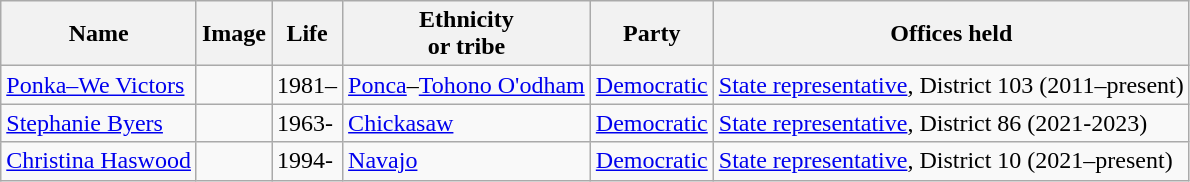<table class="wikitable">
<tr>
<th>Name</th>
<th>Image</th>
<th>Life</th>
<th>Ethnicity<br>or tribe</th>
<th>Party</th>
<th>Offices held</th>
</tr>
<tr>
<td style="white-space:nowrap;"><a href='#'>Ponka–We Victors</a></td>
<td></td>
<td>1981–</td>
<td><a href='#'>Ponca</a>–<a href='#'>Tohono O'odham</a></td>
<td><a href='#'>Democratic</a></td>
<td><a href='#'>State representative</a>, District 103 (2011–present)</td>
</tr>
<tr>
<td style="white-space:nowrap;"><a href='#'>Stephanie Byers</a></td>
<td></td>
<td>1963-</td>
<td><a href='#'>Chickasaw</a></td>
<td><a href='#'>Democratic</a></td>
<td><a href='#'>State representative</a>, District 86 (2021-2023)</td>
</tr>
<tr>
<td style="white-space:nowrap;"><a href='#'>Christina Haswood</a></td>
<td></td>
<td>1994-</td>
<td><a href='#'>Navajo</a></td>
<td><a href='#'>Democratic</a></td>
<td><a href='#'>State representative</a>, District 10 (2021–present)</td>
</tr>
</table>
